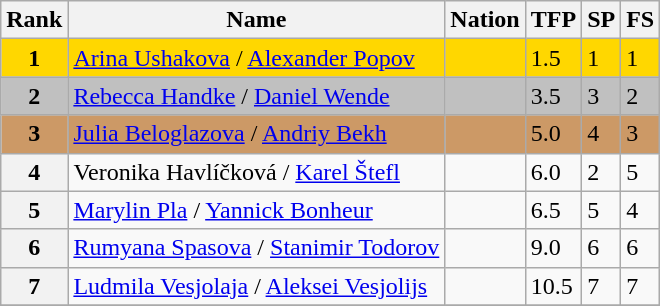<table class="wikitable">
<tr>
<th>Rank</th>
<th>Name</th>
<th>Nation</th>
<th>TFP</th>
<th>SP</th>
<th>FS</th>
</tr>
<tr bgcolor="gold">
<td align="center"><strong>1</strong></td>
<td><a href='#'>Arina Ushakova</a> / <a href='#'>Alexander Popov</a></td>
<td></td>
<td>1.5</td>
<td>1</td>
<td>1</td>
</tr>
<tr bgcolor="silver">
<td align="center"><strong>2</strong></td>
<td><a href='#'>Rebecca Handke</a> / <a href='#'>Daniel Wende</a></td>
<td></td>
<td>3.5</td>
<td>3</td>
<td>2</td>
</tr>
<tr bgcolor="cc9966">
<td align="center"><strong>3</strong></td>
<td><a href='#'>Julia Beloglazova</a> / <a href='#'>Andriy Bekh</a></td>
<td></td>
<td>5.0</td>
<td>4</td>
<td>3</td>
</tr>
<tr>
<th>4</th>
<td>Veronika Havlíčková / <a href='#'>Karel Štefl</a></td>
<td></td>
<td>6.0</td>
<td>2</td>
<td>5</td>
</tr>
<tr>
<th>5</th>
<td><a href='#'>Marylin Pla</a> / <a href='#'>Yannick Bonheur</a></td>
<td></td>
<td>6.5</td>
<td>5</td>
<td>4</td>
</tr>
<tr>
<th>6</th>
<td><a href='#'>Rumyana Spasova</a> / <a href='#'>Stanimir Todorov</a></td>
<td></td>
<td>9.0</td>
<td>6</td>
<td>6</td>
</tr>
<tr>
<th>7</th>
<td><a href='#'>Ludmila Vesjolaja</a> / <a href='#'>Aleksei Vesjolijs</a></td>
<td></td>
<td>10.5</td>
<td>7</td>
<td>7</td>
</tr>
<tr>
</tr>
</table>
